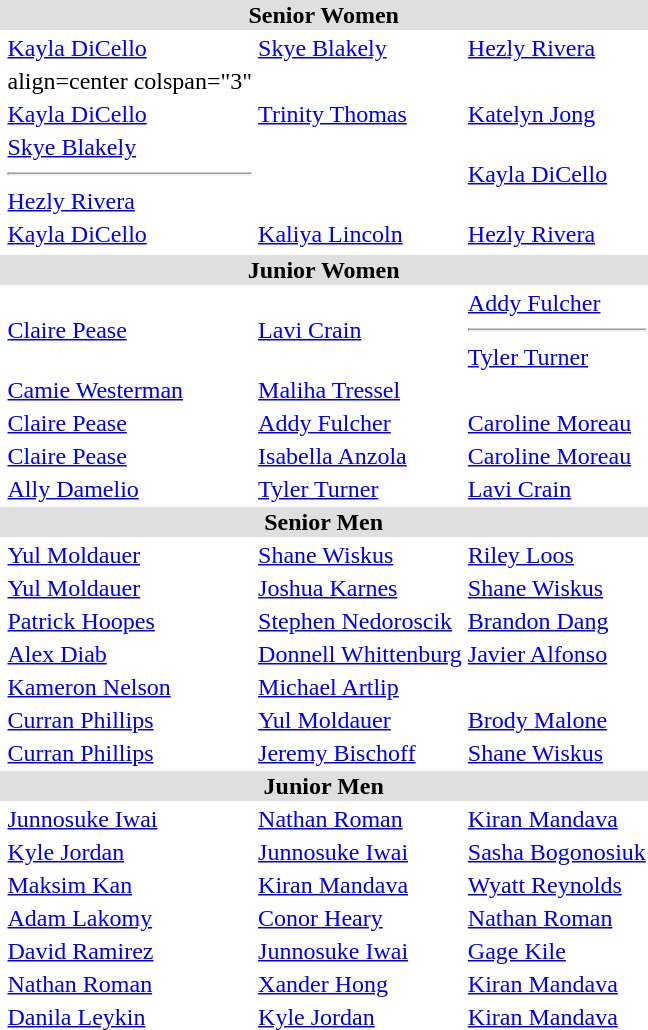<table>
<tr style="background:#dfdfdf;">
<td colspan="4" style="text-align:center;"><strong>Senior Women</strong></td>
</tr>
<tr>
<th scope=row style="text-align:left"></th>
<td><a href='#'>Kayla DiCello</a></td>
<td><a href='#'>Skye Blakely</a></td>
<td><a href='#'>Hezly Rivera</a></td>
</tr>
<tr>
<th scope=row style="text-align:left"></th>
<td>align=center colspan="3" </td>
</tr>
<tr>
<th scope=row style="text-align:left"></th>
<td><a href='#'>Kayla DiCello</a></td>
<td><a href='#'>Trinity Thomas</a></td>
<td><a href='#'>Katelyn Jong</a></td>
</tr>
<tr>
<th scope=row style="text-align:left"></th>
<td><a href='#'>Skye Blakely</a><hr><a href='#'>Hezly Rivera</a></td>
<td></td>
<td><a href='#'>Kayla DiCello</a></td>
</tr>
<tr>
<th scope=row style="text-align:left"></th>
<td><a href='#'>Kayla DiCello</a></td>
<td><a href='#'>Kaliya Lincoln</a></td>
<td><a href='#'>Hezly Rivera</a></td>
</tr>
<tr>
</tr>
<tr style="background:#dfdfdf;">
<td colspan="4" style="text-align:center;"><strong>Junior Women</strong></td>
</tr>
<tr>
<th scope=row style="text-align:left"></th>
<td><a href='#'>Claire Pease</a></td>
<td><a href='#'>Lavi Crain</a></td>
<td><a href='#'>Addy Fulcher</a><hr><a href='#'>Tyler Turner</a></td>
</tr>
<tr>
<th scope=row style="text-align:left"></th>
<td><a href='#'>Camie Westerman</a></td>
<td><a href='#'>Maliha Tressel</a></td>
<td></td>
</tr>
<tr>
<th scope=row style="text-align:left"></th>
<td><a href='#'>Claire Pease</a></td>
<td><a href='#'>Addy Fulcher</a></td>
<td><a href='#'>Caroline Moreau</a></td>
</tr>
<tr>
<th scope=row style="text-align:left"></th>
<td><a href='#'>Claire Pease</a></td>
<td><a href='#'>Isabella Anzola</a></td>
<td><a href='#'>Caroline Moreau</a></td>
</tr>
<tr>
<th scope=row style="text-align:left"></th>
<td><a href='#'>Ally Damelio</a></td>
<td><a href='#'>Tyler Turner</a></td>
<td><a href='#'>Lavi Crain</a></td>
</tr>
<tr style="background:#dfdfdf;">
<td colspan="4" style="text-align:center;"><strong>Senior Men</strong></td>
</tr>
<tr>
<th scope=row style="text-align:left"></th>
<td><a href='#'>Yul Moldauer</a></td>
<td><a href='#'>Shane Wiskus</a></td>
<td><a href='#'>Riley Loos</a></td>
</tr>
<tr>
<th scope=row style="text-align:left"></th>
<td><a href='#'>Yul Moldauer</a></td>
<td><a href='#'>Joshua Karnes</a></td>
<td><a href='#'>Shane Wiskus</a></td>
</tr>
<tr>
<th scope=row style="text-align:left"></th>
<td><a href='#'>Patrick Hoopes</a></td>
<td><a href='#'>Stephen Nedoroscik</a></td>
<td><a href='#'>Brandon Dang</a></td>
</tr>
<tr>
<th scope=row style="text-align:left"></th>
<td><a href='#'>Alex Diab</a></td>
<td><a href='#'>Donnell Whittenburg</a></td>
<td><a href='#'>Javier Alfonso</a></td>
</tr>
<tr>
<th scope=row style="text-align:left"></th>
<td><a href='#'>Kameron Nelson</a></td>
<td><a href='#'>Michael Artlip</a></td>
<td></td>
</tr>
<tr>
<th scope=row style="text-align:left"></th>
<td><a href='#'>Curran Phillips</a></td>
<td><a href='#'>Yul Moldauer</a></td>
<td><a href='#'>Brody Malone</a></td>
</tr>
<tr>
<th scope=row style="text-align:left"></th>
<td><a href='#'>Curran Phillips</a></td>
<td><a href='#'>Jeremy Bischoff</a></td>
<td><a href='#'>Shane Wiskus</a></td>
</tr>
<tr style="background:#dfdfdf;">
<td colspan="4" style="text-align:center;"><strong>Junior Men</strong></td>
</tr>
<tr>
<th scope=row style="text-align:left"></th>
<td><a href='#'>Junnosuke Iwai</a></td>
<td><a href='#'>Nathan Roman</a></td>
<td><a href='#'>Kiran Mandava</a></td>
</tr>
<tr>
<th scope=row style="text-align:left"></th>
<td><a href='#'>Kyle Jordan</a></td>
<td><a href='#'>Junnosuke Iwai</a></td>
<td><a href='#'>Sasha Bogonosiuk</a></td>
</tr>
<tr>
<th scope=row style="text-align:left"></th>
<td><a href='#'>Maksim Kan</a></td>
<td><a href='#'>Kiran Mandava</a></td>
<td><a href='#'>Wyatt Reynolds</a></td>
</tr>
<tr>
<th scope=row style="text-align:left"></th>
<td><a href='#'>Adam Lakomy</a></td>
<td><a href='#'>Conor Heary</a></td>
<td><a href='#'>Nathan Roman</a></td>
</tr>
<tr>
<th scope=row style="text-align:left"></th>
<td><a href='#'>David Ramirez</a></td>
<td><a href='#'>Junnosuke Iwai</a></td>
<td><a href='#'>Gage Kile</a></td>
</tr>
<tr>
<th scope=row style="text-align:left"></th>
<td><a href='#'>Nathan Roman</a></td>
<td><a href='#'>Xander Hong</a></td>
<td><a href='#'>Kiran Mandava</a></td>
</tr>
<tr>
<th scope=row style="text-align:left"></th>
<td><a href='#'>Danila Leykin</a></td>
<td><a href='#'>Kyle Jordan</a></td>
<td><a href='#'>Kiran Mandava</a></td>
</tr>
</table>
